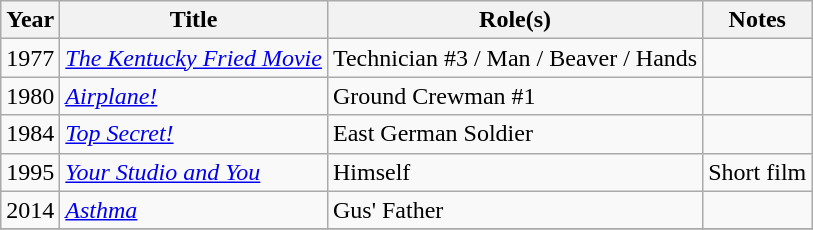<table class="wikitable">
<tr>
<th>Year</th>
<th>Title</th>
<th>Role(s)</th>
<th>Notes</th>
</tr>
<tr>
<td>1977</td>
<td><em><a href='#'>The Kentucky Fried Movie</a></em></td>
<td>Technician #3 / Man / Beaver / Hands</td>
<td></td>
</tr>
<tr>
<td>1980</td>
<td><em><a href='#'>Airplane!</a></em></td>
<td>Ground Crewman #1</td>
<td></td>
</tr>
<tr>
<td>1984</td>
<td><em><a href='#'>Top Secret!</a></em></td>
<td>East German Soldier</td>
<td></td>
</tr>
<tr>
<td>1995</td>
<td><em><a href='#'>Your Studio and You</a></em></td>
<td>Himself</td>
<td>Short film</td>
</tr>
<tr>
<td>2014</td>
<td><em><a href='#'>Asthma</a></em></td>
<td>Gus' Father</td>
<td></td>
</tr>
<tr>
</tr>
</table>
